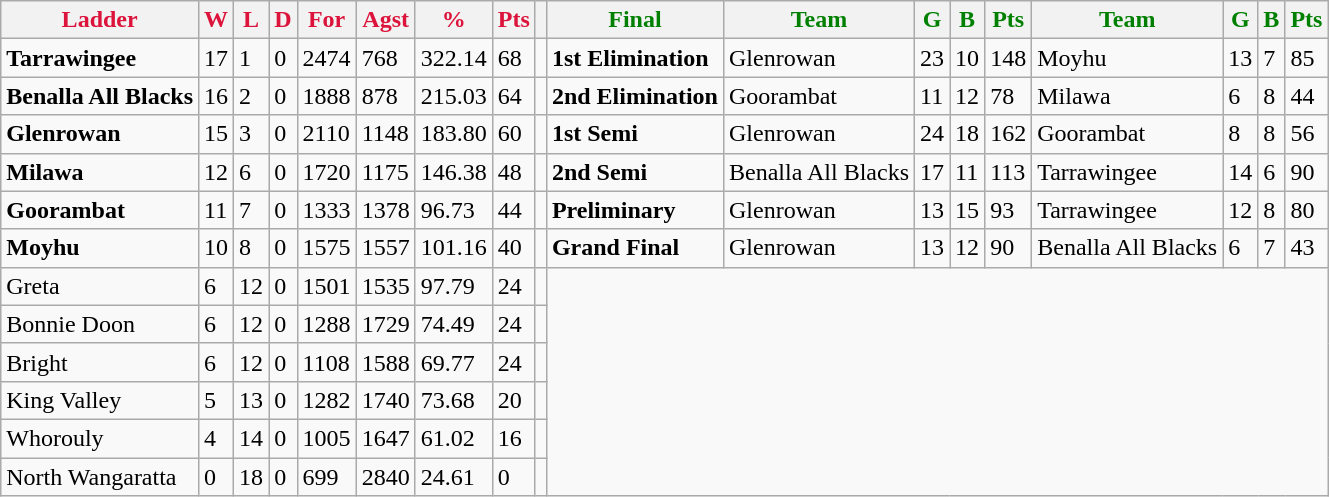<table class="wikitable">
<tr>
<th style="color:crimson">Ladder</th>
<th style="color:crimson">W</th>
<th style="color:crimson">L</th>
<th style="color:crimson">D</th>
<th style="color:crimson">For</th>
<th style="color:crimson">Agst</th>
<th style="color:crimson">%</th>
<th style="color:crimson">Pts</th>
<th></th>
<th style="color:green">Final</th>
<th style="color:green">Team</th>
<th style="color:green">G</th>
<th style="color:green">B</th>
<th style="color:green">Pts</th>
<th style="color:green">Team</th>
<th style="color:green">G</th>
<th style="color:green">B</th>
<th style="color:green">Pts</th>
</tr>
<tr>
<td><strong>Tarrawingee</strong></td>
<td>17</td>
<td>1</td>
<td>0</td>
<td>2474</td>
<td>768</td>
<td>322.14</td>
<td>68</td>
<td></td>
<td><strong>1st Elimination</strong></td>
<td>Glenrowan</td>
<td>23</td>
<td>10</td>
<td>148</td>
<td>Moyhu</td>
<td>13</td>
<td>7</td>
<td>85</td>
</tr>
<tr>
<td><strong>Benalla All Blacks</strong></td>
<td>16</td>
<td>2</td>
<td>0</td>
<td>1888</td>
<td>878</td>
<td>215.03</td>
<td>64</td>
<td></td>
<td><strong>2nd Elimination</strong></td>
<td>Goorambat</td>
<td>11</td>
<td>12</td>
<td>78</td>
<td>Milawa</td>
<td>6</td>
<td>8</td>
<td>44</td>
</tr>
<tr>
<td><strong>Glenrowan</strong></td>
<td>15</td>
<td>3</td>
<td>0</td>
<td>2110</td>
<td>1148</td>
<td>183.80</td>
<td>60</td>
<td></td>
<td><strong>1st Semi</strong></td>
<td>Glenrowan</td>
<td>24</td>
<td>18</td>
<td>162</td>
<td>Goorambat</td>
<td>8</td>
<td>8</td>
<td>56</td>
</tr>
<tr>
<td><strong>Milawa</strong></td>
<td>12</td>
<td>6</td>
<td>0</td>
<td>1720</td>
<td>1175</td>
<td>146.38</td>
<td>48</td>
<td></td>
<td><strong>2nd Semi</strong></td>
<td>Benalla All Blacks</td>
<td>17</td>
<td>11</td>
<td>113</td>
<td>Tarrawingee</td>
<td>14</td>
<td>6</td>
<td>90</td>
</tr>
<tr>
<td><strong>Goorambat</strong></td>
<td>11</td>
<td>7</td>
<td>0</td>
<td>1333</td>
<td>1378</td>
<td>96.73</td>
<td>44</td>
<td></td>
<td><strong>Preliminary</strong></td>
<td>Glenrowan</td>
<td>13</td>
<td>15</td>
<td>93</td>
<td>Tarrawingee</td>
<td>12</td>
<td>8</td>
<td>80</td>
</tr>
<tr>
<td><strong>Moyhu</strong></td>
<td>10</td>
<td>8</td>
<td>0</td>
<td>1575</td>
<td>1557</td>
<td>101.16</td>
<td>40</td>
<td></td>
<td><strong>Grand Final</strong></td>
<td>Glenrowan</td>
<td>13</td>
<td>12</td>
<td>90</td>
<td>Benalla All Blacks</td>
<td>6</td>
<td>7</td>
<td>43</td>
</tr>
<tr>
<td>Greta</td>
<td>6</td>
<td>12</td>
<td>0</td>
<td>1501</td>
<td>1535</td>
<td>97.79</td>
<td>24</td>
<td></td>
</tr>
<tr>
<td>Bonnie Doon</td>
<td>6</td>
<td>12</td>
<td>0</td>
<td>1288</td>
<td>1729</td>
<td>74.49</td>
<td>24</td>
<td></td>
</tr>
<tr>
<td>Bright</td>
<td>6</td>
<td>12</td>
<td>0</td>
<td>1108</td>
<td>1588</td>
<td>69.77</td>
<td>24</td>
<td></td>
</tr>
<tr>
<td>King Valley</td>
<td>5</td>
<td>13</td>
<td>0</td>
<td>1282</td>
<td>1740</td>
<td>73.68</td>
<td>20</td>
<td></td>
</tr>
<tr>
<td>Whorouly</td>
<td>4</td>
<td>14</td>
<td>0</td>
<td>1005</td>
<td>1647</td>
<td>61.02</td>
<td>16</td>
<td></td>
</tr>
<tr>
<td>North Wangaratta</td>
<td>0</td>
<td>18</td>
<td>0</td>
<td>699</td>
<td>2840</td>
<td>24.61</td>
<td>0</td>
<td></td>
</tr>
</table>
